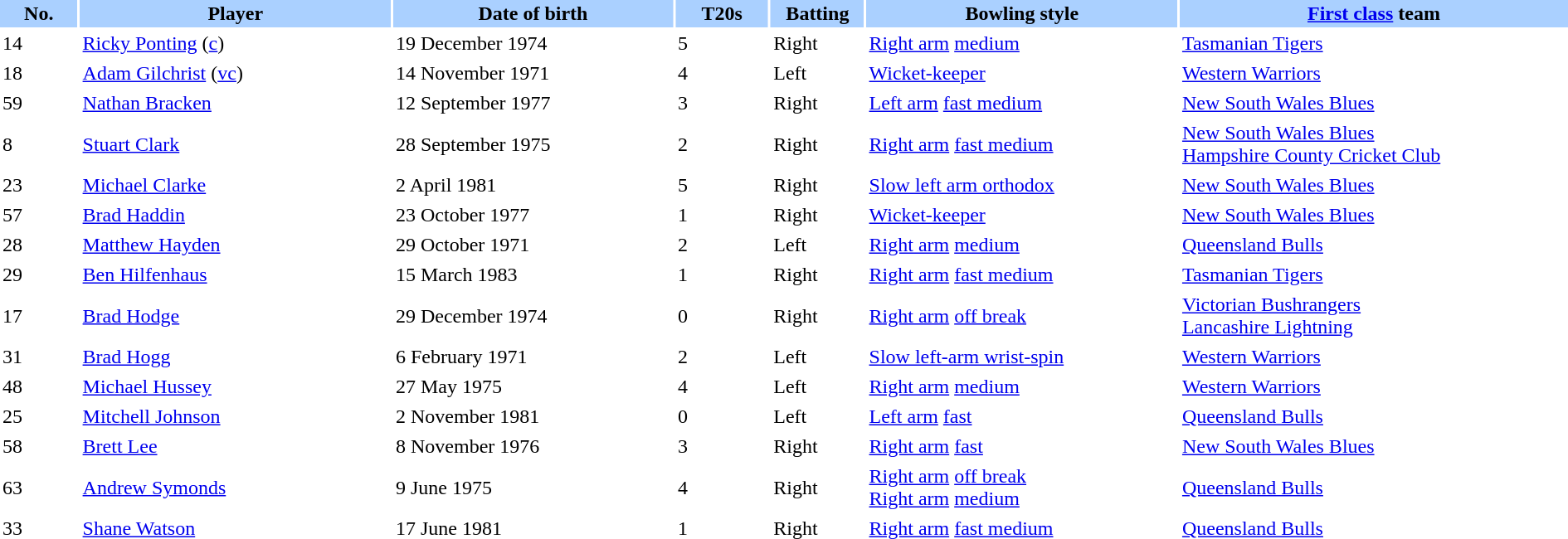<table class="sortable" border="0" cellspacing="2" cellpadding="2" style="width:100%;">
<tr style="background:#aad0ff;">
<th width=5%>No.</th>
<th width=20%>Player</th>
<th width=18%>Date of birth</th>
<th width=6%>T20s</th>
<th width=6%>Batting</th>
<th width=20%>Bowling style</th>
<th width=25%><a href='#'>First class</a> team</th>
</tr>
<tr>
<td>14</td>
<td><a href='#'>Ricky Ponting</a> (<a href='#'>c</a>)</td>
<td>19 December 1974</td>
<td>5</td>
<td>Right</td>
<td><a href='#'>Right arm</a> <a href='#'>medium</a></td>
<td> <a href='#'>Tasmanian Tigers</a></td>
</tr>
<tr>
<td>18</td>
<td><a href='#'>Adam Gilchrist</a> (<a href='#'>vc</a>)</td>
<td>14 November 1971</td>
<td>4</td>
<td>Left</td>
<td><a href='#'>Wicket-keeper</a></td>
<td> <a href='#'>Western Warriors</a></td>
</tr>
<tr>
<td>59</td>
<td><a href='#'>Nathan Bracken</a></td>
<td>12 September 1977</td>
<td>3</td>
<td>Right</td>
<td><a href='#'>Left arm</a> <a href='#'>fast medium</a></td>
<td> <a href='#'>New South Wales Blues</a></td>
</tr>
<tr>
<td>8</td>
<td><a href='#'>Stuart Clark</a></td>
<td>28 September 1975</td>
<td>2</td>
<td>Right</td>
<td><a href='#'>Right arm</a> <a href='#'>fast medium</a></td>
<td> <a href='#'>New South Wales Blues</a><br> <a href='#'>Hampshire County Cricket Club</a></td>
</tr>
<tr>
<td>23</td>
<td><a href='#'>Michael Clarke</a></td>
<td>2 April 1981</td>
<td>5</td>
<td>Right</td>
<td><a href='#'>Slow left arm orthodox</a></td>
<td> <a href='#'>New South Wales Blues</a></td>
</tr>
<tr>
<td>57</td>
<td><a href='#'>Brad Haddin</a></td>
<td>23 October 1977</td>
<td>1</td>
<td>Right</td>
<td><a href='#'>Wicket-keeper</a></td>
<td> <a href='#'>New South Wales Blues</a></td>
</tr>
<tr>
<td>28</td>
<td><a href='#'>Matthew Hayden</a></td>
<td>29 October 1971</td>
<td>2</td>
<td>Left</td>
<td><a href='#'>Right arm</a> <a href='#'>medium</a></td>
<td> <a href='#'>Queensland Bulls</a></td>
</tr>
<tr>
<td>29</td>
<td><a href='#'>Ben Hilfenhaus</a></td>
<td>15 March 1983</td>
<td>1</td>
<td>Right</td>
<td><a href='#'>Right arm</a> <a href='#'>fast medium</a></td>
<td> <a href='#'>Tasmanian Tigers</a></td>
</tr>
<tr>
<td>17</td>
<td><a href='#'>Brad Hodge</a></td>
<td>29 December 1974</td>
<td>0</td>
<td>Right</td>
<td><a href='#'>Right arm</a> <a href='#'>off break</a></td>
<td> <a href='#'>Victorian Bushrangers</a><br> <a href='#'>Lancashire Lightning</a></td>
</tr>
<tr>
<td>31</td>
<td><a href='#'>Brad Hogg</a></td>
<td>6 February 1971</td>
<td>2</td>
<td>Left</td>
<td><a href='#'>Slow left-arm wrist-spin</a></td>
<td> <a href='#'>Western Warriors</a></td>
</tr>
<tr>
<td>48</td>
<td><a href='#'>Michael Hussey</a></td>
<td>27 May 1975</td>
<td>4</td>
<td>Left</td>
<td><a href='#'>Right arm</a> <a href='#'>medium</a></td>
<td> <a href='#'>Western Warriors</a></td>
</tr>
<tr>
<td>25</td>
<td><a href='#'>Mitchell Johnson</a></td>
<td>2 November 1981</td>
<td>0</td>
<td>Left</td>
<td><a href='#'>Left arm</a> <a href='#'>fast</a></td>
<td> <a href='#'>Queensland Bulls</a></td>
</tr>
<tr>
<td>58</td>
<td><a href='#'>Brett Lee</a></td>
<td>8 November 1976</td>
<td>3</td>
<td>Right</td>
<td><a href='#'>Right arm</a> <a href='#'>fast</a></td>
<td> <a href='#'>New South Wales Blues</a></td>
</tr>
<tr>
<td>63</td>
<td><a href='#'>Andrew Symonds</a></td>
<td>9 June 1975</td>
<td>4</td>
<td>Right</td>
<td><a href='#'>Right arm</a> <a href='#'>off break</a><br><a href='#'>Right arm</a> <a href='#'>medium</a></td>
<td> <a href='#'>Queensland Bulls</a></td>
</tr>
<tr>
<td>33</td>
<td><a href='#'>Shane Watson</a></td>
<td>17 June 1981</td>
<td>1</td>
<td>Right</td>
<td><a href='#'>Right arm</a> <a href='#'>fast medium</a></td>
<td> <a href='#'>Queensland Bulls</a></td>
</tr>
</table>
